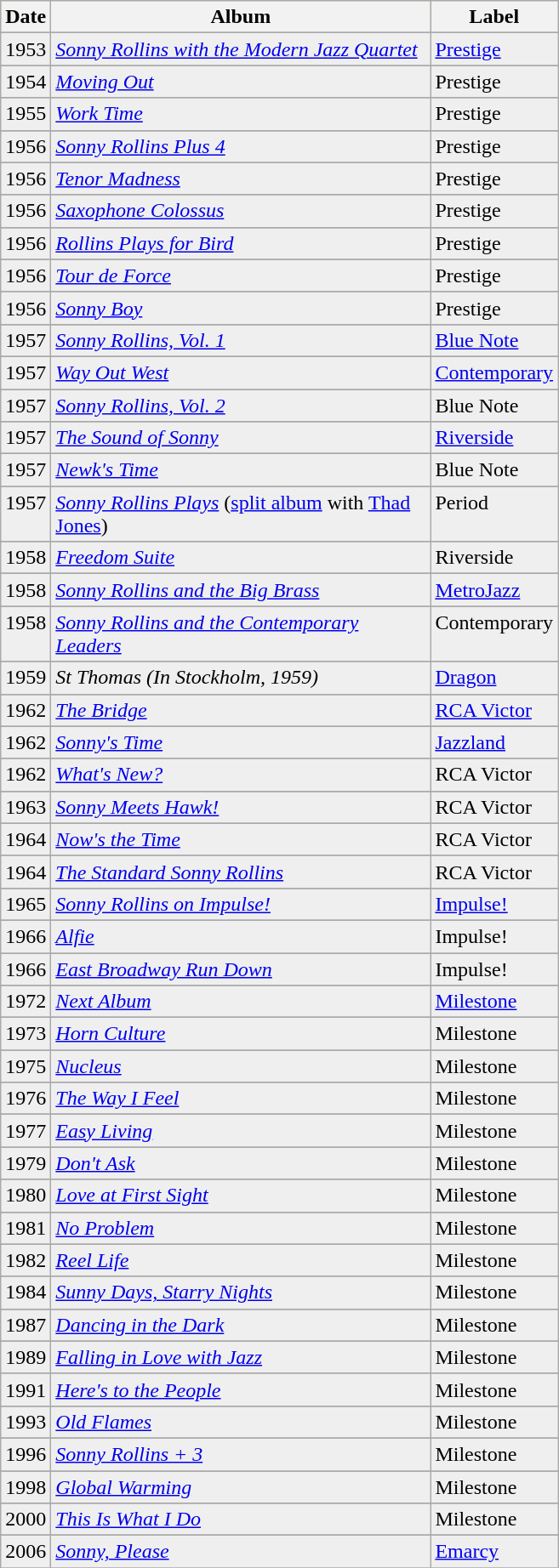<table class="wikitable sortable">
<tr style="background:#ffdead;">
<th align="center" valign="bottom" width="30">Date</th>
<th align="center" valign="bottom" width="290">Album</th>
<th align="center" valign="bottom" width="80">Label</th>
</tr>
<tr>
</tr>
<tr bgcolor="#efefef">
<td align="left" valign="top">1953</td>
<td align="left" valign="top"><em><a href='#'>Sonny Rollins with the Modern Jazz Quartet</a></em></td>
<td align="left" valign="top"><a href='#'>Prestige</a></td>
</tr>
<tr>
</tr>
<tr bgcolor="#efefef">
<td align="left" valign="top">1954</td>
<td align="left" valign="top"><em><a href='#'>Moving Out</a></em></td>
<td align="left" valign="top">Prestige</td>
</tr>
<tr>
</tr>
<tr bgcolor="#efefef">
<td align="left" valign="top">1955</td>
<td align="left" valign="top"><em><a href='#'>Work Time</a></em></td>
<td align="left" valign="top">Prestige</td>
</tr>
<tr>
</tr>
<tr bgcolor="#efefef">
<td align="left" valign="top">1956</td>
<td align="left" valign="top"><em><a href='#'>Sonny Rollins Plus 4</a></em></td>
<td align="left" valign="top">Prestige</td>
</tr>
<tr>
</tr>
<tr bgcolor="#efefef">
<td align="left" valign="top">1956</td>
<td align="left" valign="top"><em><a href='#'>Tenor Madness</a></em></td>
<td align="left" valign="top">Prestige</td>
</tr>
<tr>
</tr>
<tr bgcolor="#efefef">
<td align="left" valign="top">1956</td>
<td align="left" valign="top"><em><a href='#'>Saxophone Colossus</a></em></td>
<td align="left" valign="top">Prestige</td>
</tr>
<tr>
</tr>
<tr bgcolor="#efefef">
<td align="left" valign="top">1956</td>
<td align="left" valign="top"><em><a href='#'>Rollins Plays for Bird</a></em></td>
<td align="left" valign="top">Prestige</td>
</tr>
<tr>
</tr>
<tr bgcolor="#efefef">
<td align="left" valign="top">1956</td>
<td align="left" valign="top"><em><a href='#'>Tour de Force</a></em></td>
<td align="left" valign="top">Prestige</td>
</tr>
<tr>
</tr>
<tr bgcolor="#efefef">
<td align="left" valign="top">1956</td>
<td align="left" valign="top"><em><a href='#'>Sonny Boy</a></em></td>
<td align="left" valign="top">Prestige</td>
</tr>
<tr>
</tr>
<tr bgcolor="#efefef">
<td align="left" valign="top">1957</td>
<td align="left" valign="top"><em><a href='#'>Sonny Rollins, Vol. 1</a></em></td>
<td align="left" valign="top"><a href='#'>Blue Note</a></td>
</tr>
<tr>
</tr>
<tr bgcolor="#efefef">
<td align="left" valign="top">1957</td>
<td align="left" valign="top"><em><a href='#'>Way Out West</a></em></td>
<td align="left" valign="top"><a href='#'>Contemporary</a></td>
</tr>
<tr>
</tr>
<tr bgcolor="#efefef">
<td align="left" valign="top">1957</td>
<td align="left" valign="top"><em><a href='#'>Sonny Rollins, Vol. 2</a></em></td>
<td align="left" valign="top">Blue Note</td>
</tr>
<tr>
</tr>
<tr bgcolor="#efefef">
<td align="left" valign="top">1957</td>
<td align="left" valign="top"><em><a href='#'>The Sound of Sonny</a></em></td>
<td align="left" valign="top"><a href='#'>Riverside</a></td>
</tr>
<tr>
</tr>
<tr bgcolor="#efefef">
<td align="left" valign="top">1957</td>
<td align="left" valign="top"><em><a href='#'>Newk's Time</a></em></td>
<td align="left" valign="top">Blue Note</td>
</tr>
<tr>
</tr>
<tr bgcolor="#efefef">
<td align="left" valign="top">1957</td>
<td align="left" valign="top"><em><a href='#'>Sonny Rollins Plays</a></em> (<a href='#'>split album</a> with <a href='#'>Thad Jones</a>)</td>
<td align="left" valign="top">Period</td>
</tr>
<tr>
</tr>
<tr bgcolor="#efefef">
<td align="left" valign="top">1958</td>
<td align="left" valign="top"><em><a href='#'>Freedom Suite</a></em></td>
<td align="left" valign="top">Riverside</td>
</tr>
<tr>
</tr>
<tr bgcolor="#efefef">
<td align="left" valign="top">1958</td>
<td align="left" valign="top"><em><a href='#'>Sonny Rollins and the Big Brass</a></em></td>
<td align="left" valign="top"><a href='#'>MetroJazz</a></td>
</tr>
<tr>
</tr>
<tr bgcolor="#efefef">
<td align="left" valign="top">1958</td>
<td align="left" valign="top"><em><a href='#'>Sonny Rollins and the Contemporary Leaders</a></em></td>
<td align="left" valign="top">Contemporary</td>
</tr>
<tr>
</tr>
<tr bgcolor="#efefef">
<td align="left" valign="top">1959</td>
<td align="left" valign="top"><em>St Thomas (In Stockholm, 1959)</em></td>
<td align="left" valign="top"><a href='#'>Dragon</a></td>
</tr>
<tr>
</tr>
<tr bgcolor="#efefef">
<td align="left" valign="top">1962</td>
<td align="left" valign="top"><em><a href='#'>The Bridge</a></em></td>
<td align="left" valign="top"><a href='#'>RCA Victor</a></td>
</tr>
<tr>
</tr>
<tr bgcolor="#efefef">
<td align="left" valign="top">1962</td>
<td align="left" valign="top"><em><a href='#'>Sonny's Time</a></em></td>
<td align="left" valign="top"><a href='#'>Jazzland</a></td>
</tr>
<tr>
</tr>
<tr bgcolor="#efefef">
<td align="left" valign="top">1962</td>
<td align="left" valign="top"><em><a href='#'>What's New?</a></em></td>
<td align="left" valign="top">RCA Victor</td>
</tr>
<tr>
</tr>
<tr bgcolor="#efefef">
<td align="left" valign="top">1963</td>
<td align="left" valign="top"><em><a href='#'>Sonny Meets Hawk!</a></em></td>
<td align="left" valign="top">RCA Victor</td>
</tr>
<tr>
</tr>
<tr bgcolor="#efefef">
<td align="left" valign="top">1964</td>
<td align="left" valign="top"><em><a href='#'>Now's the Time</a></em></td>
<td align="left" valign="top">RCA Victor</td>
</tr>
<tr>
</tr>
<tr bgcolor="#efefef">
<td align="left" valign="top">1964</td>
<td align="left" valign="top"><em><a href='#'>The Standard Sonny Rollins</a></em></td>
<td align="left" valign="top">RCA Victor</td>
</tr>
<tr>
</tr>
<tr bgcolor="#efefef">
<td align="left" valign="top">1965</td>
<td align="left" valign="top"><em><a href='#'>Sonny Rollins on Impulse!</a></em></td>
<td align="left" valign="top"><a href='#'>Impulse!</a></td>
</tr>
<tr>
</tr>
<tr bgcolor="#efefef">
<td align="left" valign="top">1966</td>
<td align="left" valign="top"><em><a href='#'>Alfie</a></em></td>
<td align="left" valign="top">Impulse!</td>
</tr>
<tr>
</tr>
<tr bgcolor="#efefef">
<td align="left" valign="top">1966</td>
<td align="left" valign="top"><em><a href='#'>East Broadway Run Down</a></em></td>
<td align="left" valign="top">Impulse!</td>
</tr>
<tr>
</tr>
<tr bgcolor="#efefef">
<td align="left" valign="top">1972</td>
<td align="left" valign="top"><em><a href='#'>Next Album</a></em></td>
<td align="left" valign="top"><a href='#'>Milestone</a></td>
</tr>
<tr>
</tr>
<tr bgcolor="#efefef">
<td align="left" valign="top">1973</td>
<td align="left" valign="top"><em><a href='#'>Horn Culture</a></em></td>
<td align="left" valign="top">Milestone</td>
</tr>
<tr>
</tr>
<tr bgcolor="#efefef">
<td align="left" valign="top">1975</td>
<td align="left" valign="top"><em><a href='#'>Nucleus</a></em></td>
<td align="left" valign="top">Milestone</td>
</tr>
<tr>
</tr>
<tr bgcolor="#efefef">
<td align="left" valign="top">1976</td>
<td align="left" valign="top"><em><a href='#'>The Way I Feel</a> </em></td>
<td align="left" valign="top">Milestone</td>
</tr>
<tr>
</tr>
<tr bgcolor="#efefef">
<td align="left" valign="top">1977</td>
<td align="left" valign="top"><em><a href='#'>Easy Living</a></em></td>
<td align="left" valign="top">Milestone</td>
</tr>
<tr>
</tr>
<tr bgcolor="#efefef">
<td align="left" valign="top">1979</td>
<td align="left" valign="top"><em><a href='#'>Don't Ask</a></em></td>
<td align="left" valign="top">Milestone</td>
</tr>
<tr>
</tr>
<tr bgcolor="#efefef">
<td align="left" valign="top">1980</td>
<td align="left" valign="top"><em><a href='#'>Love at First Sight</a></em></td>
<td align="left" valign="top">Milestone</td>
</tr>
<tr>
</tr>
<tr bgcolor="#efefef">
<td align="left" valign="top">1981</td>
<td align="left" valign="top"><em><a href='#'>No Problem</a></em></td>
<td align="left" valign="top">Milestone</td>
</tr>
<tr>
</tr>
<tr bgcolor="#efefef">
<td align="left" valign="top">1982</td>
<td align="left" valign="top"><em><a href='#'>Reel Life</a></em></td>
<td align="left" valign="top">Milestone</td>
</tr>
<tr>
</tr>
<tr bgcolor="#efefef">
<td align="left" valign="top">1984</td>
<td align="left" valign="top"><em><a href='#'>Sunny Days, Starry Nights</a></em></td>
<td align="left" valign="top">Milestone</td>
</tr>
<tr>
</tr>
<tr bgcolor="#efefef">
<td align="left" valign="top">1987</td>
<td align="left" valign="top"><em><a href='#'>Dancing in the Dark</a></em></td>
<td align="left" valign="top">Milestone</td>
</tr>
<tr>
</tr>
<tr bgcolor="#efefef">
<td align="left" valign="top">1989</td>
<td align="left" valign="top"><em><a href='#'>Falling in Love with Jazz</a></em></td>
<td align="left" valign="top">Milestone</td>
</tr>
<tr>
</tr>
<tr bgcolor="#efefef">
<td align="left" valign="top">1991</td>
<td align="left" valign="top"><em><a href='#'>Here's to the People</a></em></td>
<td align="left" valign="top">Milestone</td>
</tr>
<tr>
</tr>
<tr bgcolor="#efefef">
<td align="left" valign="top">1993</td>
<td align="left" valign="top"><em><a href='#'>Old Flames</a></em></td>
<td align="left" valign="top">Milestone</td>
</tr>
<tr>
</tr>
<tr bgcolor="#efefef">
<td align="left" valign="top">1996</td>
<td align="left" valign="top"><em><a href='#'>Sonny Rollins + 3</a></em></td>
<td align="left" valign="top">Milestone</td>
</tr>
<tr>
</tr>
<tr bgcolor="#efefef">
<td align="left" valign="top">1998</td>
<td align="left" valign="top"><em><a href='#'>Global Warming</a></em></td>
<td align="left" valign="top">Milestone</td>
</tr>
<tr>
</tr>
<tr bgcolor="#efefef">
<td align="left" valign="top">2000</td>
<td align="left" valign="top"><em><a href='#'>This Is What I Do</a></em></td>
<td align="left" valign="top">Milestone</td>
</tr>
<tr>
</tr>
<tr bgcolor="#efefef">
<td align="left" valign="top">2006</td>
<td align="left" valign="top"><em><a href='#'>Sonny, Please</a></em></td>
<td align="left" valign="top"><a href='#'>Emarcy</a></td>
</tr>
<tr>
</tr>
</table>
